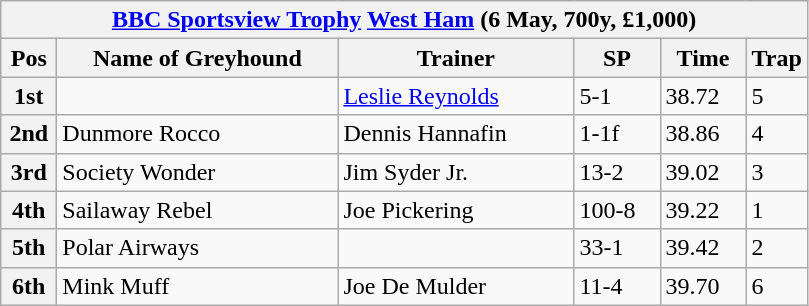<table class="wikitable">
<tr>
<th colspan="6"><a href='#'>BBC Sportsview Trophy</a> <a href='#'>West Ham</a> (6 May, 700y, £1,000)</th>
</tr>
<tr>
<th width=30>Pos</th>
<th width=180>Name of Greyhound</th>
<th width=150>Trainer</th>
<th width=50>SP</th>
<th width=50>Time</th>
<th width=30>Trap</th>
</tr>
<tr>
<th>1st</th>
<td></td>
<td><a href='#'>Leslie Reynolds</a></td>
<td>5-1</td>
<td>38.72</td>
<td>5</td>
</tr>
<tr>
<th>2nd</th>
<td>Dunmore Rocco</td>
<td>Dennis Hannafin</td>
<td>1-1f</td>
<td>38.86</td>
<td>4</td>
</tr>
<tr>
<th>3rd</th>
<td>Society Wonder</td>
<td>Jim Syder Jr.</td>
<td>13-2</td>
<td>39.02</td>
<td>3</td>
</tr>
<tr>
<th>4th</th>
<td>Sailaway Rebel</td>
<td>Joe Pickering</td>
<td>100-8</td>
<td>39.22</td>
<td>1</td>
</tr>
<tr>
<th>5th</th>
<td>Polar Airways</td>
<td></td>
<td>33-1</td>
<td>39.42</td>
<td>2</td>
</tr>
<tr>
<th>6th</th>
<td>Mink Muff</td>
<td>Joe De Mulder</td>
<td>11-4</td>
<td>39.70</td>
<td>6</td>
</tr>
</table>
